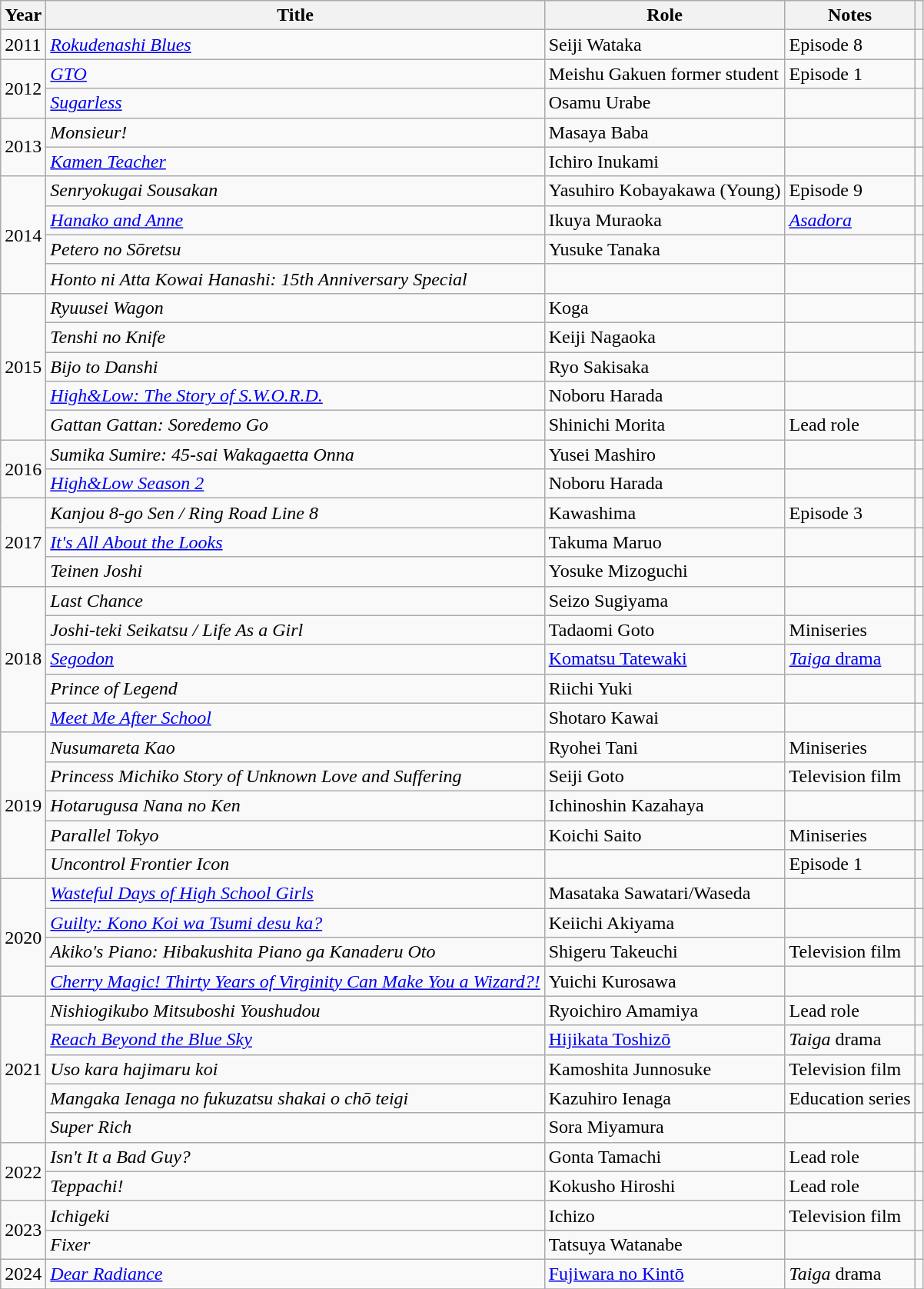<table class="wikitable sortable">
<tr>
<th>Year</th>
<th>Title</th>
<th>Role</th>
<th>Notes</th>
<th class="unsortable"></th>
</tr>
<tr>
<td>2011</td>
<td><em><a href='#'>Rokudenashi Blues</a></em></td>
<td>Seiji Wataka</td>
<td>Episode 8</td>
<td></td>
</tr>
<tr>
<td rowspan="2">2012</td>
<td><em><a href='#'>GTO</a></em></td>
<td>Meishu Gakuen former student</td>
<td>Episode 1</td>
<td></td>
</tr>
<tr>
<td><em><a href='#'>Sugarless</a></em></td>
<td>Osamu Urabe</td>
<td></td>
<td></td>
</tr>
<tr>
<td rowspan="2">2013</td>
<td><em>Monsieur!</em></td>
<td>Masaya Baba</td>
<td></td>
<td></td>
</tr>
<tr>
<td><em><a href='#'>Kamen Teacher</a></em></td>
<td>Ichiro Inukami</td>
<td></td>
<td></td>
</tr>
<tr>
<td rowspan="4">2014</td>
<td><em>Senryokugai Sousakan</em></td>
<td>Yasuhiro Kobayakawa (Young)</td>
<td>Episode 9</td>
<td></td>
</tr>
<tr>
<td><em><a href='#'>Hanako and Anne</a></em></td>
<td>Ikuya Muraoka</td>
<td><em><a href='#'>Asadora</a></em></td>
<td></td>
</tr>
<tr>
<td><em>Petero no Sōretsu</em></td>
<td>Yusuke Tanaka</td>
<td></td>
<td></td>
</tr>
<tr>
<td><em>Honto ni Atta Kowai Hanashi: 15th Anniversary Special</em></td>
<td></td>
<td></td>
<td></td>
</tr>
<tr>
<td rowspan="5">2015</td>
<td><em>Ryuusei Wagon</em></td>
<td>Koga</td>
<td></td>
<td></td>
</tr>
<tr>
<td><em>Tenshi no Knife</em></td>
<td>Keiji Nagaoka</td>
<td></td>
<td></td>
</tr>
<tr>
<td><em>Bijo to Danshi</em></td>
<td>Ryo Sakisaka</td>
<td></td>
<td></td>
</tr>
<tr>
<td><em><a href='#'>High&Low: The Story of S.W.O.R.D.</a></em></td>
<td>Noboru Harada</td>
<td></td>
<td></td>
</tr>
<tr>
<td><em>Gattan Gattan: Soredemo Go</em></td>
<td>Shinichi Morita</td>
<td>Lead role</td>
<td></td>
</tr>
<tr>
<td rowspan="2">2016</td>
<td><em>Sumika Sumire: 45-sai Wakagaetta Onna</em></td>
<td>Yusei Mashiro</td>
<td></td>
<td></td>
</tr>
<tr>
<td><em><a href='#'>High&Low Season 2</a></em></td>
<td>Noboru Harada</td>
<td></td>
<td></td>
</tr>
<tr>
<td rowspan="3">2017</td>
<td><em>Kanjou 8-go Sen / Ring Road Line 8</em></td>
<td>Kawashima</td>
<td>Episode 3</td>
<td></td>
</tr>
<tr>
<td><em><a href='#'>It's All About the Looks</a></em></td>
<td>Takuma Maruo</td>
<td></td>
<td></td>
</tr>
<tr>
<td><em>Teinen Joshi</em></td>
<td>Yosuke Mizoguchi</td>
<td></td>
<td></td>
</tr>
<tr>
<td rowspan="5">2018</td>
<td><em>Last Chance</em></td>
<td>Seizo Sugiyama</td>
<td></td>
<td></td>
</tr>
<tr>
<td><em>Joshi-teki Seikatsu / Life As a Girl</em></td>
<td>Tadaomi Goto</td>
<td>Miniseries</td>
<td></td>
</tr>
<tr>
<td><em><a href='#'>Segodon</a></em></td>
<td><a href='#'>Komatsu Tatewaki</a></td>
<td><a href='#'><em>Taiga</em> drama</a></td>
<td></td>
</tr>
<tr>
<td><em>Prince of Legend</em></td>
<td>Riichi Yuki</td>
<td></td>
<td></td>
</tr>
<tr>
<td><em><a href='#'>Meet Me After School</a></em></td>
<td>Shotaro Kawai</td>
<td></td>
<td></td>
</tr>
<tr>
<td rowspan="5">2019</td>
<td><em>Nusumareta Kao</em></td>
<td>Ryohei Tani</td>
<td>Miniseries</td>
<td></td>
</tr>
<tr>
<td><em>Princess Michiko Story of Unknown Love and Suffering</em></td>
<td>Seiji Goto</td>
<td>Television film</td>
<td></td>
</tr>
<tr>
<td><em>Hotarugusa Nana no Ken</em></td>
<td>Ichinoshin Kazahaya</td>
<td></td>
<td></td>
</tr>
<tr>
<td><em>Parallel Tokyo</em></td>
<td>Koichi Saito</td>
<td>Miniseries</td>
<td></td>
</tr>
<tr>
<td><em>Uncontrol Frontier Icon</em></td>
<td></td>
<td>Episode 1</td>
<td></td>
</tr>
<tr>
<td rowspan="4">2020</td>
<td><em><a href='#'>Wasteful Days of High School Girls</a></em></td>
<td>Masataka Sawatari/Waseda</td>
<td></td>
<td></td>
</tr>
<tr>
<td><em><a href='#'>Guilty: Kono Koi wa Tsumi desu ka?</a></em></td>
<td>Keiichi Akiyama</td>
<td></td>
<td></td>
</tr>
<tr>
<td><em>Akiko's Piano: Hibakushita Piano ga Kanaderu Oto</em></td>
<td>Shigeru Takeuchi</td>
<td>Television film</td>
<td></td>
</tr>
<tr>
<td><em><a href='#'>Cherry Magic! Thirty Years of Virginity Can Make You a Wizard?!</a></em></td>
<td>Yuichi Kurosawa</td>
<td></td>
<td></td>
</tr>
<tr>
<td rowspan="5">2021</td>
<td><em>Nishiogikubo Mitsuboshi Youshudou</em></td>
<td>Ryoichiro Amamiya</td>
<td>Lead role</td>
<td></td>
</tr>
<tr>
<td><em><a href='#'>Reach Beyond the Blue Sky</a></em></td>
<td><a href='#'>Hijikata Toshizō</a></td>
<td><em>Taiga</em> drama</td>
<td></td>
</tr>
<tr>
<td><em>Uso kara hajimaru koi</em></td>
<td>Kamoshita Junnosuke</td>
<td>Television film</td>
<td></td>
</tr>
<tr>
<td><em>Mangaka Ienaga no fukuzatsu shakai o chō teigi</em></td>
<td>Kazuhiro Ienaga</td>
<td>Education series</td>
<td></td>
</tr>
<tr>
<td><em>Super Rich</em></td>
<td>Sora Miyamura</td>
<td></td>
<td></td>
</tr>
<tr>
<td rowspan="2">2022</td>
<td><em>Isn't It a Bad Guy?</em></td>
<td>Gonta Tamachi</td>
<td>Lead role</td>
<td></td>
</tr>
<tr>
<td><em>Teppachi!</em></td>
<td>Kokusho Hiroshi</td>
<td>Lead role</td>
<td></td>
</tr>
<tr>
<td rowspan="2">2023</td>
<td><em>Ichigeki</em></td>
<td>Ichizo</td>
<td>Television film</td>
<td></td>
</tr>
<tr>
<td><em>Fixer</em></td>
<td>Tatsuya Watanabe</td>
<td></td>
<td></td>
</tr>
<tr>
<td>2024</td>
<td><em><a href='#'>Dear Radiance</a></em></td>
<td><a href='#'>Fujiwara no Kintō</a></td>
<td><em>Taiga</em> drama</td>
<td></td>
</tr>
<tr>
</tr>
</table>
